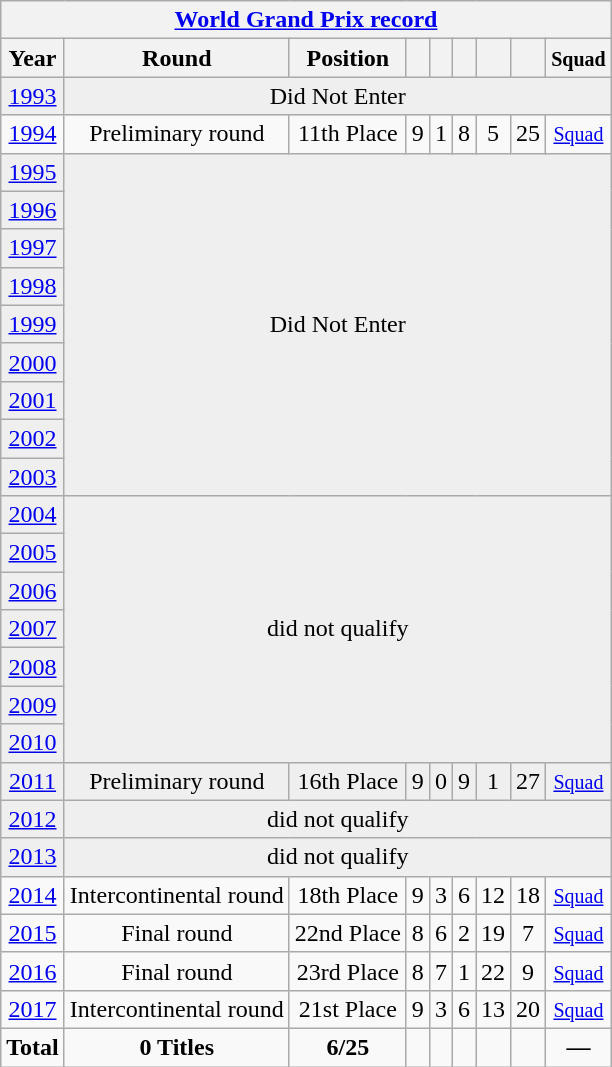<table class="wikitable" style="text-align: center;">
<tr>
<th colspan=9><a href='#'>World Grand Prix record</a></th>
</tr>
<tr>
<th>Year</th>
<th>Round</th>
<th>Position</th>
<th></th>
<th></th>
<th></th>
<th></th>
<th></th>
<th><small>Squad</small></th>
</tr>
<tr bgcolor="efefef">
<td> <a href='#'>1993</a></td>
<td colspan=8 rowspan=1 align=center>Did Not Enter</td>
</tr>
<tr>
<td> <a href='#'>1994</a></td>
<td>Preliminary round</td>
<td>11th Place</td>
<td>9</td>
<td>1</td>
<td>8</td>
<td>5</td>
<td>25</td>
<td><small><a href='#'>Squad</a></small></td>
</tr>
<tr bgcolor="efefef">
<td> <a href='#'>1995</a></td>
<td colspan=8 rowspan=9 align=center>Did Not Enter</td>
</tr>
<tr bgcolor="efefef">
<td> <a href='#'>1996</a></td>
</tr>
<tr bgcolor="efefef">
<td> <a href='#'>1997</a></td>
</tr>
<tr bgcolor="efefef">
<td> <a href='#'>1998</a></td>
</tr>
<tr bgcolor="efefef">
<td> <a href='#'>1999</a></td>
</tr>
<tr bgcolor="efefef">
<td> <a href='#'>2000</a></td>
</tr>
<tr bgcolor="efefef">
<td> <a href='#'>2001</a></td>
</tr>
<tr bgcolor="efefef">
<td> <a href='#'>2002</a></td>
</tr>
<tr bgcolor="efefef">
<td> <a href='#'>2003</a></td>
</tr>
<tr bgcolor="efefef">
<td> <a href='#'>2004</a></td>
<td colspan=8 rowspan=7 align=center>did not qualify</td>
</tr>
<tr bgcolor="efefef">
<td> <a href='#'>2005</a></td>
</tr>
<tr bgcolor="efefef">
<td> <a href='#'>2006</a></td>
</tr>
<tr bgcolor="efefef">
<td> <a href='#'>2007</a></td>
</tr>
<tr bgcolor="efefef">
<td> <a href='#'>2008</a></td>
</tr>
<tr bgcolor="efefef">
<td> <a href='#'>2009</a></td>
</tr>
<tr bgcolor="efefef">
<td> <a href='#'>2010</a></td>
</tr>
<tr bgcolor="efefef">
<td> <a href='#'>2011</a></td>
<td>Preliminary round</td>
<td>16th Place</td>
<td>9</td>
<td>0</td>
<td>9</td>
<td>1</td>
<td>27</td>
<td><small><a href='#'>Squad</a></small></td>
</tr>
<tr bgcolor="efefef">
<td> <a href='#'>2012</a></td>
<td colspan=8 rowspan=1 align=center>did not qualify</td>
</tr>
<tr bgcolor="efefef">
<td> <a href='#'>2013</a></td>
<td colspan=8 rowspan=1 align=center>did not qualify</td>
</tr>
<tr>
<td> <a href='#'>2014</a></td>
<td>Intercontinental round</td>
<td>18th Place</td>
<td>9</td>
<td>3</td>
<td>6</td>
<td>12</td>
<td>18</td>
<td><small><a href='#'>Squad</a></small></td>
</tr>
<tr>
<td> <a href='#'>2015</a></td>
<td>Final round</td>
<td>22nd Place</td>
<td>8</td>
<td>6</td>
<td>2</td>
<td>19</td>
<td>7</td>
<td><small><a href='#'>Squad</a></small></td>
</tr>
<tr>
<td> <a href='#'>2016</a></td>
<td>Final round</td>
<td>23rd Place</td>
<td>8</td>
<td>7</td>
<td>1</td>
<td>22</td>
<td>9</td>
<td><small><a href='#'>Squad</a></small></td>
</tr>
<tr>
<td> <a href='#'>2017</a></td>
<td>Intercontinental round</td>
<td>21st Place</td>
<td>9</td>
<td>3</td>
<td>6</td>
<td>13</td>
<td>20</td>
<td><small><a href='#'>Squad</a></small></td>
</tr>
<tr>
<td><strong>Total</strong></td>
<td><strong>0 Titles</strong></td>
<td><strong>6/25</strong></td>
<td><strong> </strong></td>
<td><strong> </strong></td>
<td><strong> </strong></td>
<td><strong> </strong></td>
<td><strong> </strong></td>
<td><strong>—</strong></td>
</tr>
</table>
